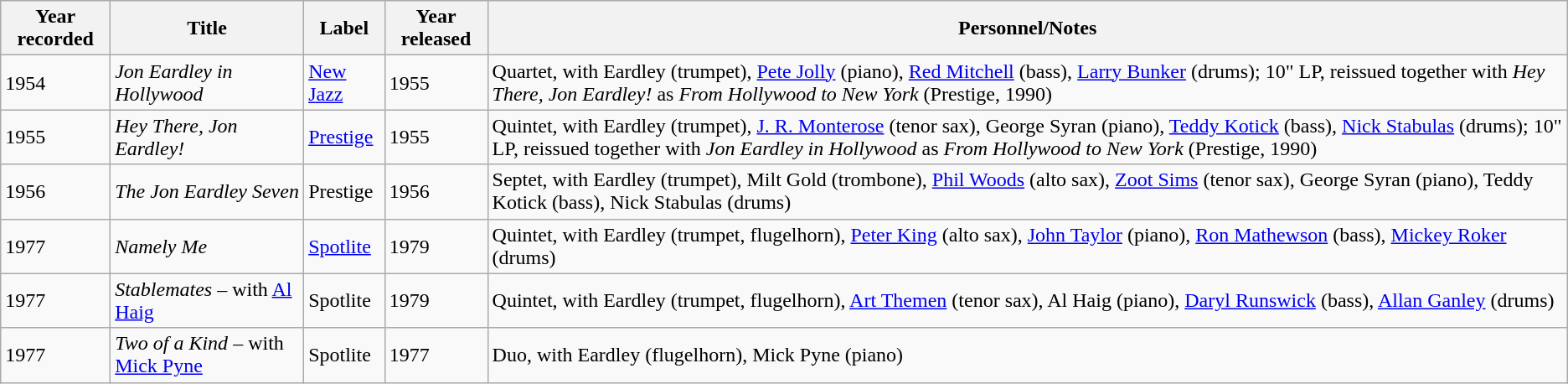<table class="wikitable sortable">
<tr>
<th>Year recorded</th>
<th>Title</th>
<th>Label</th>
<th>Year released</th>
<th>Personnel/Notes</th>
</tr>
<tr>
<td>1954</td>
<td><em>Jon Eardley in Hollywood</em></td>
<td><a href='#'>New Jazz</a></td>
<td>1955</td>
<td>Quartet, with Eardley (trumpet), <a href='#'>Pete Jolly</a> (piano), <a href='#'>Red Mitchell</a> (bass), <a href='#'>Larry Bunker</a> (drums); 10" LP, reissued together with <em>Hey There, Jon Eardley!</em> as <em>From Hollywood to New York</em> (Prestige, 1990)</td>
</tr>
<tr>
<td>1955</td>
<td><em>Hey There, Jon Eardley!</em></td>
<td><a href='#'>Prestige</a></td>
<td>1955</td>
<td>Quintet, with Eardley (trumpet), <a href='#'>J. R. Monterose</a> (tenor sax), George Syran (piano), <a href='#'>Teddy Kotick</a> (bass), <a href='#'>Nick Stabulas</a> (drums); 10" LP, reissued together with <em>Jon Eardley in Hollywood</em> as <em>From Hollywood to New York</em> (Prestige, 1990)</td>
</tr>
<tr>
<td>1956</td>
<td><em>The Jon Eardley Seven</em></td>
<td>Prestige</td>
<td>1956</td>
<td>Septet, with Eardley (trumpet), Milt Gold (trombone), <a href='#'>Phil Woods</a> (alto sax), <a href='#'>Zoot Sims</a> (tenor sax), George Syran (piano), Teddy Kotick (bass), Nick Stabulas (drums)</td>
</tr>
<tr>
<td>1977</td>
<td><em>Namely Me</em></td>
<td><a href='#'>Spotlite</a></td>
<td>1979</td>
<td>Quintet, with Eardley (trumpet, flugelhorn), <a href='#'>Peter King</a> (alto sax), <a href='#'>John Taylor</a> (piano), <a href='#'>Ron Mathewson</a> (bass), <a href='#'>Mickey Roker</a> (drums)</td>
</tr>
<tr>
<td>1977</td>
<td><em>Stablemates</em> – with <a href='#'>Al Haig</a></td>
<td>Spotlite</td>
<td>1979</td>
<td>Quintet, with Eardley (trumpet, flugelhorn), <a href='#'>Art Themen</a> (tenor sax), Al Haig (piano), <a href='#'>Daryl Runswick</a> (bass), <a href='#'>Allan Ganley</a> (drums)</td>
</tr>
<tr>
<td>1977</td>
<td><em>Two of a Kind</em> – with <a href='#'>Mick Pyne</a></td>
<td>Spotlite</td>
<td>1977</td>
<td>Duo, with Eardley (flugelhorn), Mick Pyne (piano)</td>
</tr>
</table>
